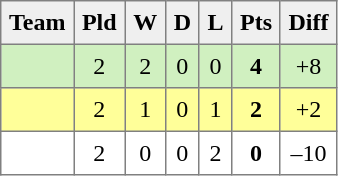<table style=border-collapse:collapse border=1 cellspacing=0 cellpadding=5>
<tr align=center bgcolor=#efefef>
<th>Team</th>
<th>Pld</th>
<th>W</th>
<th>D</th>
<th>L</th>
<th>Pts</th>
<th>Diff</th>
</tr>
<tr align=center style="background:#D0F0C0;">
<td style="text-align:left;"> </td>
<td>2</td>
<td>2</td>
<td>0</td>
<td>0</td>
<td><strong>4</strong></td>
<td>+8</td>
</tr>
<tr align=center style="background:#FFFF99;">
<td style="text-align:left;"> </td>
<td>2</td>
<td>1</td>
<td>0</td>
<td>1</td>
<td><strong>2</strong></td>
<td>+2</td>
</tr>
<tr align=center style="background:#FFFFFF;">
<td style="text-align:left;"> </td>
<td>2</td>
<td>0</td>
<td>0</td>
<td>2</td>
<td><strong>0</strong></td>
<td>–10</td>
</tr>
</table>
